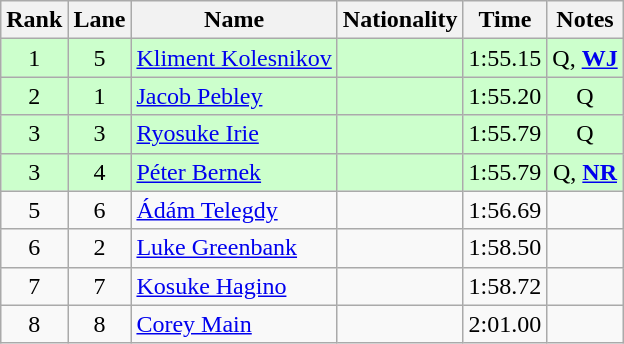<table class="wikitable sortable" style="text-align:center">
<tr>
<th>Rank</th>
<th>Lane</th>
<th>Name</th>
<th>Nationality</th>
<th>Time</th>
<th>Notes</th>
</tr>
<tr bgcolor=ccffcc>
<td>1</td>
<td>5</td>
<td align=left><a href='#'>Kliment Kolesnikov</a></td>
<td align=left></td>
<td>1:55.15</td>
<td>Q, <strong><a href='#'>WJ</a></strong></td>
</tr>
<tr bgcolor=ccffcc>
<td>2</td>
<td>1</td>
<td align=left><a href='#'>Jacob Pebley</a></td>
<td align=left></td>
<td>1:55.20</td>
<td>Q</td>
</tr>
<tr bgcolor=ccffcc>
<td>3</td>
<td>3</td>
<td align=left><a href='#'>Ryosuke Irie</a></td>
<td align=left></td>
<td>1:55.79</td>
<td>Q</td>
</tr>
<tr bgcolor=ccffcc>
<td>3</td>
<td>4</td>
<td align=left><a href='#'>Péter Bernek</a></td>
<td align=left></td>
<td>1:55.79</td>
<td>Q, <strong><a href='#'>NR</a></strong></td>
</tr>
<tr>
<td>5</td>
<td>6</td>
<td align=left><a href='#'>Ádám Telegdy</a></td>
<td align=left></td>
<td>1:56.69</td>
<td></td>
</tr>
<tr>
<td>6</td>
<td>2</td>
<td align=left><a href='#'>Luke Greenbank</a></td>
<td align=left></td>
<td>1:58.50</td>
<td></td>
</tr>
<tr>
<td>7</td>
<td>7</td>
<td align=left><a href='#'>Kosuke Hagino</a></td>
<td align=left></td>
<td>1:58.72</td>
<td></td>
</tr>
<tr>
<td>8</td>
<td>8</td>
<td align=left><a href='#'>Corey Main</a></td>
<td align=left></td>
<td>2:01.00</td>
<td></td>
</tr>
</table>
